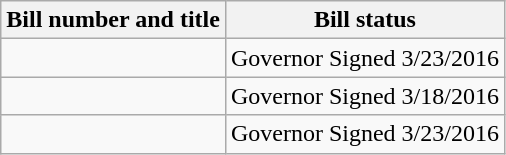<table class="wikitable">
<tr>
<th>Bill number and title</th>
<th>Bill status</th>
</tr>
<tr>
<td></td>
<td>Governor Signed 3/23/2016</td>
</tr>
<tr>
<td></td>
<td>Governor Signed 3/18/2016</td>
</tr>
<tr>
<td></td>
<td>Governor Signed 3/23/2016</td>
</tr>
</table>
